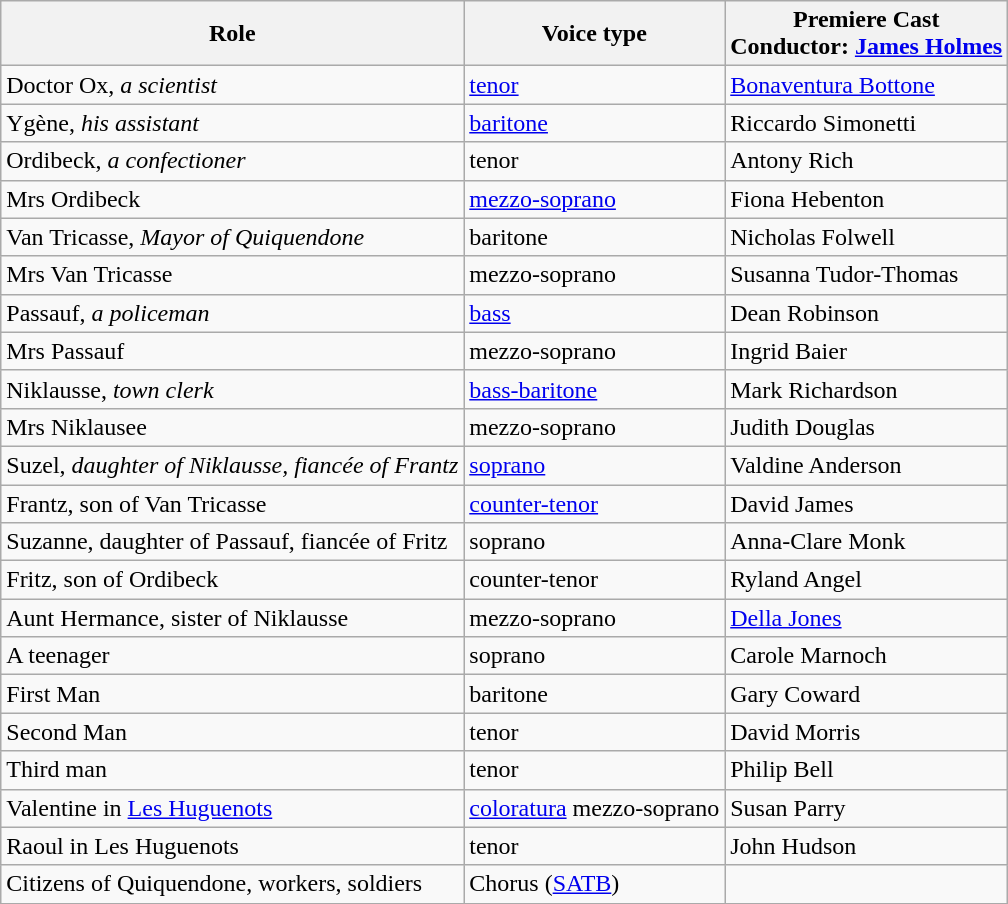<table class="wikitable">
<tr>
<th>Role</th>
<th>Voice type</th>
<th>Premiere Cast<br>Conductor: <a href='#'>James Holmes</a></th>
</tr>
<tr>
<td>Doctor Ox, <em>a scientist</em></td>
<td><a href='#'>tenor</a></td>
<td><a href='#'>Bonaventura Bottone</a></td>
</tr>
<tr>
<td>Ygène, <em>his assistant</em></td>
<td><a href='#'>baritone</a></td>
<td>Riccardo Simonetti</td>
</tr>
<tr>
<td>Ordibeck, <em>a confectioner</em></td>
<td>tenor</td>
<td>Antony Rich</td>
</tr>
<tr>
<td>Mrs Ordibeck</td>
<td><a href='#'>mezzo-soprano</a></td>
<td>Fiona Hebenton</td>
</tr>
<tr>
<td>Van Tricasse, <em>Mayor of Quiquendone</em></td>
<td>baritone</td>
<td>Nicholas Folwell</td>
</tr>
<tr>
<td>Mrs Van Tricasse</td>
<td>mezzo-soprano</td>
<td>Susanna Tudor-Thomas</td>
</tr>
<tr>
<td>Passauf, <em>a policeman</em></td>
<td><a href='#'>bass</a></td>
<td>Dean Robinson</td>
</tr>
<tr>
<td>Mrs Passauf</td>
<td>mezzo-soprano</td>
<td>Ingrid Baier</td>
</tr>
<tr>
<td>Niklausse, <em>town clerk</em></td>
<td><a href='#'>bass-baritone</a></td>
<td>Mark Richardson</td>
</tr>
<tr>
<td>Mrs Niklausee</td>
<td>mezzo-soprano</td>
<td>Judith Douglas</td>
</tr>
<tr>
<td>Suzel, <em>daughter of Niklausse, fiancée of Frantz</td>
<td><a href='#'>soprano</a></td>
<td>Valdine Anderson</td>
</tr>
<tr>
<td>Frantz, son of Van Tricasse</td>
<td><a href='#'>counter-tenor</a></td>
<td>David James</td>
</tr>
<tr>
<td>Suzanne, </em>daughter of Passauf, fiancée of Fritz<em></td>
<td>soprano</td>
<td>Anna-Clare Monk</td>
</tr>
<tr>
<td>Fritz, </em>son of Ordibeck<em></td>
<td>counter-tenor</td>
<td>Ryland Angel</td>
</tr>
<tr>
<td>Aunt Hermance, </em>sister of Niklausse<em></td>
<td>mezzo-soprano</td>
<td><a href='#'>Della Jones</a></td>
</tr>
<tr>
<td>A teenager</td>
<td>soprano</td>
<td>Carole Marnoch</td>
</tr>
<tr>
<td>First Man</td>
<td>baritone</td>
<td>Gary Coward</td>
</tr>
<tr>
<td>Second Man</td>
<td>tenor</td>
<td>David Morris</td>
</tr>
<tr>
<td>Third man</td>
<td>tenor</td>
<td>Philip Bell</td>
</tr>
<tr>
<td>Valentine in </em><a href='#'>Les Huguenots</a><em></td>
<td><a href='#'>coloratura</a> mezzo-soprano</td>
<td>Susan Parry</td>
</tr>
<tr>
<td>Raoul in </em>Les Huguenots<em></td>
<td>tenor</td>
<td>John Hudson</td>
</tr>
<tr>
<td></em>Citizens of Quiquendone, workers, soldiers<em></td>
<td>Chorus (<a href='#'>SATB</a>)</td>
<td></td>
</tr>
</table>
